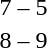<table style="text-align:center">
<tr>
<th width=200></th>
<th width=100></th>
<th width=200></th>
</tr>
<tr>
<td align=left><strong></strong></td>
<td>7 – 5</td>
<td align=right><strong></strong></td>
</tr>
<tr>
<td align=left></td>
<td>8 – 9</td>
<td align=right><strong></strong></td>
</tr>
</table>
